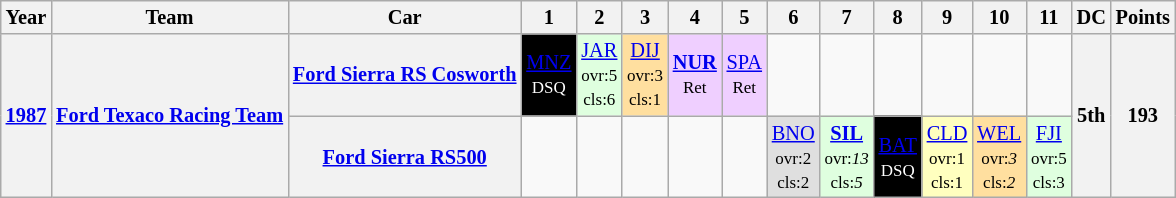<table class="wikitable" style="text-align:center; font-size:85%">
<tr>
<th>Year</th>
<th>Team</th>
<th>Car</th>
<th>1</th>
<th>2</th>
<th>3</th>
<th>4</th>
<th>5</th>
<th>6</th>
<th>7</th>
<th>8</th>
<th>9</th>
<th>10</th>
<th>11</th>
<th>DC</th>
<th>Points</th>
</tr>
<tr>
<th rowspan=2><a href='#'>1987</a></th>
<th rowspan=2 nowrap> <a href='#'>Ford Texaco Racing Team</a></th>
<th nowrap><a href='#'>Ford Sierra RS Cosworth</a></th>
<td style="background:#000000; color:white"><a href='#'>MNZ</a><br><small>DSQ</small></td>
<td style="background:#dfffdf;"><a href='#'>JAR</a><br><small>ovr:5<br>cls:6</small></td>
<td style="background:#ffdf9f;"><a href='#'>DIJ</a><br><small>ovr:3<br>cls:1</small></td>
<td style="background:#efcfff;"><strong><a href='#'>NUR</a></strong><br><small>Ret</small></td>
<td style="background:#efcfff;"><a href='#'>SPA</a><br><small>Ret</small></td>
<td></td>
<td></td>
<td></td>
<td></td>
<td></td>
<td></td>
<th rowspan=2>5th</th>
<th rowspan=2>193</th>
</tr>
<tr>
<th nowrap><a href='#'>Ford Sierra RS500</a></th>
<td></td>
<td></td>
<td></td>
<td></td>
<td></td>
<td style="background:#dfdfdf;"><a href='#'>BNO</a><br><small>ovr:2<br>cls:2</small></td>
<td style="background:#dfffdf;"><strong><a href='#'>SIL</a></strong><br><small>ovr:<em>13</em><br>cls:<em>5</em></small></td>
<td style="background:#000000; color:white"><a href='#'>BAT</a><br><small>DSQ</small></td>
<td style="background:#ffffbf;"><a href='#'>CLD</a><br><small>ovr:1<br>cls:1</small></td>
<td style="background:#ffdf9f;"><a href='#'>WEL</a><br><small>ovr:<em>3</em><br>cls:<em>2</em></small></td>
<td style="background:#dfffdf;"><a href='#'>FJI</a><br><small>ovr:5<br>cls:3</small></td>
</tr>
</table>
